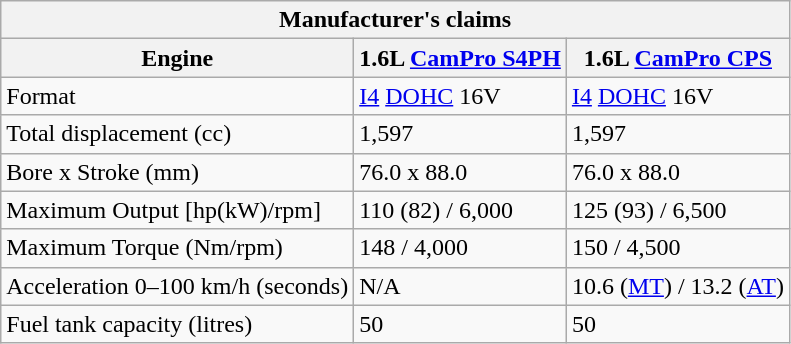<table class="wikitable">
<tr>
<th align="center" colspan="3">Manufacturer's claims </th>
</tr>
<tr>
<th>Engine</th>
<th>1.6L <a href='#'>CamPro S4PH</a></th>
<th>1.6L <a href='#'>CamPro CPS</a></th>
</tr>
<tr>
<td>Format</td>
<td><a href='#'>I4</a> <a href='#'>DOHC</a> 16V</td>
<td><a href='#'>I4</a> <a href='#'>DOHC</a> 16V</td>
</tr>
<tr>
<td>Total displacement (cc)</td>
<td>1,597</td>
<td>1,597</td>
</tr>
<tr>
<td>Bore x Stroke (mm)</td>
<td>76.0 x 88.0</td>
<td>76.0 x 88.0</td>
</tr>
<tr>
<td>Maximum Output [hp(kW)/rpm]</td>
<td>110 (82) / 6,000</td>
<td>125 (93) / 6,500</td>
</tr>
<tr>
<td>Maximum Torque (Nm/rpm)</td>
<td>148 / 4,000</td>
<td>150 / 4,500</td>
</tr>
<tr>
<td>Acceleration 0–100 km/h (seconds)</td>
<td>N/A</td>
<td>10.6 (<a href='#'>MT</a>) / 13.2 (<a href='#'>AT</a>)</td>
</tr>
<tr>
<td>Fuel tank capacity (litres)</td>
<td>50</td>
<td>50</td>
</tr>
</table>
